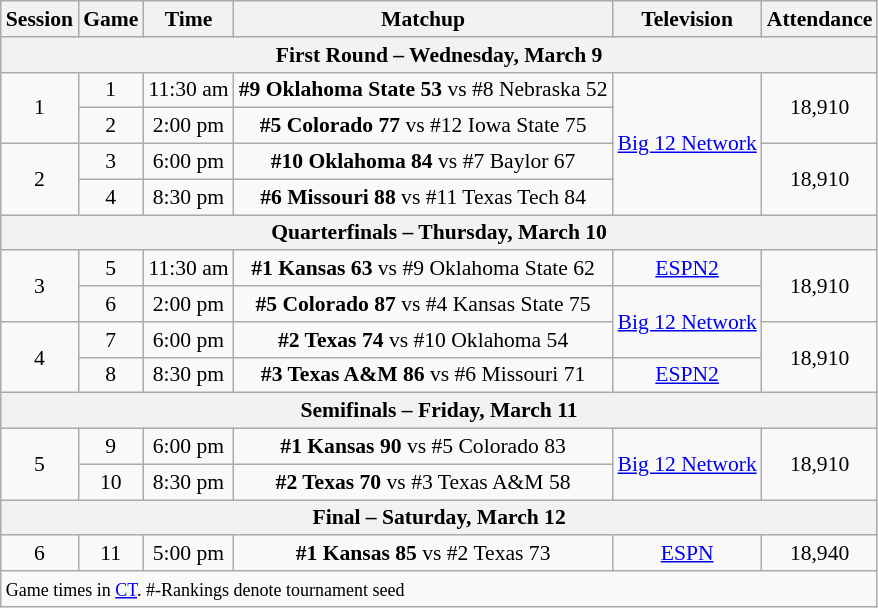<table class="wikitable" style="white-space:nowrap; font-size:90%;text-align:center">
<tr>
<th>Session</th>
<th>Game</th>
<th>Time</th>
<th>Matchup</th>
<th>Television</th>
<th>Attendance</th>
</tr>
<tr>
<th colspan=6>First Round – Wednesday, March 9</th>
</tr>
<tr>
<td rowspan=2>1</td>
<td>1</td>
<td>11:30 am</td>
<td><strong>#9 Oklahoma State 53</strong> vs #8 Nebraska 52</td>
<td rowspan=4><a href='#'>Big 12 Network</a></td>
<td rowspan=2>18,910</td>
</tr>
<tr>
<td>2</td>
<td>2:00 pm</td>
<td><strong>#5 Colorado 77</strong> vs #12 Iowa State 75</td>
</tr>
<tr>
<td rowspan=2>2</td>
<td>3</td>
<td>6:00 pm</td>
<td><strong>#10 Oklahoma 84</strong> vs #7 Baylor 67</td>
<td rowspan=2>18,910</td>
</tr>
<tr>
<td>4</td>
<td>8:30 pm</td>
<td><strong>#6 Missouri 88</strong> vs #11 Texas Tech 84</td>
</tr>
<tr>
<th colspan=6>Quarterfinals – Thursday, March 10</th>
</tr>
<tr>
<td rowspan=2>3</td>
<td>5</td>
<td>11:30 am</td>
<td><strong>#1 Kansas 63</strong> vs #9 Oklahoma State 62</td>
<td><a href='#'>ESPN2</a></td>
<td rowspan=2>18,910</td>
</tr>
<tr>
<td>6</td>
<td>2:00 pm</td>
<td><strong>#5 Colorado 87</strong> vs #4 Kansas State 75</td>
<td rowspan=2><a href='#'>Big 12 Network</a></td>
</tr>
<tr>
<td rowspan=2>4</td>
<td>7</td>
<td>6:00 pm</td>
<td><strong>#2 Texas 74</strong> vs #10 Oklahoma 54</td>
<td rowspan=2>18,910</td>
</tr>
<tr>
<td>8</td>
<td>8:30 pm</td>
<td><strong>#3 Texas A&M 86</strong> vs #6 Missouri 71</td>
<td><a href='#'>ESPN2</a></td>
</tr>
<tr>
<th colspan=6>Semifinals – Friday, March 11</th>
</tr>
<tr>
<td rowspan=2>5</td>
<td>9</td>
<td>6:00 pm</td>
<td><strong>#1 Kansas 90</strong> vs #5 Colorado 83</td>
<td rowspan=2><a href='#'>Big 12 Network</a></td>
<td rowspan=2>18,910</td>
</tr>
<tr>
<td>10</td>
<td>8:30 pm</td>
<td><strong>#2 Texas 70</strong> vs #3 Texas A&M 58</td>
</tr>
<tr>
<th colspan=6>Final – Saturday, March 12</th>
</tr>
<tr>
<td>6</td>
<td>11</td>
<td>5:00 pm</td>
<td><strong>#1 Kansas 85</strong> vs #2 Texas 73</td>
<td><a href='#'>ESPN</a></td>
<td>18,940</td>
</tr>
<tr align=left>
<td colspan=6><small>Game times in <a href='#'>CT</a>. #-Rankings denote tournament seed</small></td>
</tr>
</table>
